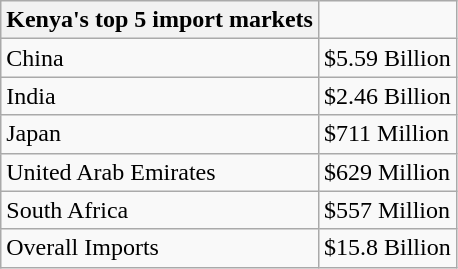<table class="wikitable">
<tr>
<th>Kenya's top 5 import markets</th>
</tr>
<tr>
<td>China</td>
<td>$5.59 Billion</td>
</tr>
<tr>
<td>India</td>
<td>$2.46 Billion</td>
</tr>
<tr>
<td>Japan</td>
<td>$711 Million</td>
</tr>
<tr>
<td>United Arab Emirates</td>
<td>$629 Million</td>
</tr>
<tr>
<td>South Africa</td>
<td>$557 Million</td>
</tr>
<tr>
<td>Overall Imports</td>
<td>$15.8 Billion</td>
</tr>
</table>
